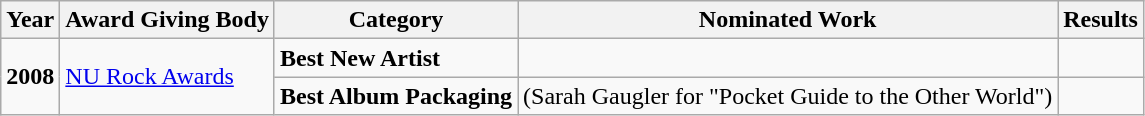<table class="wikitable">
<tr>
<th>Year</th>
<th>Award Giving Body</th>
<th>Category</th>
<th>Nominated Work</th>
<th>Results</th>
</tr>
<tr>
<td rowspan=2><strong>2008</strong></td>
<td rowspan=2><a href='#'>NU Rock Awards</a></td>
<td><strong>Best New Artist</strong></td>
<td></td>
<td></td>
</tr>
<tr>
<td><strong>Best Album Packaging</strong></td>
<td>(Sarah Gaugler for "Pocket Guide to the Other World")</td>
<td></td>
</tr>
</table>
